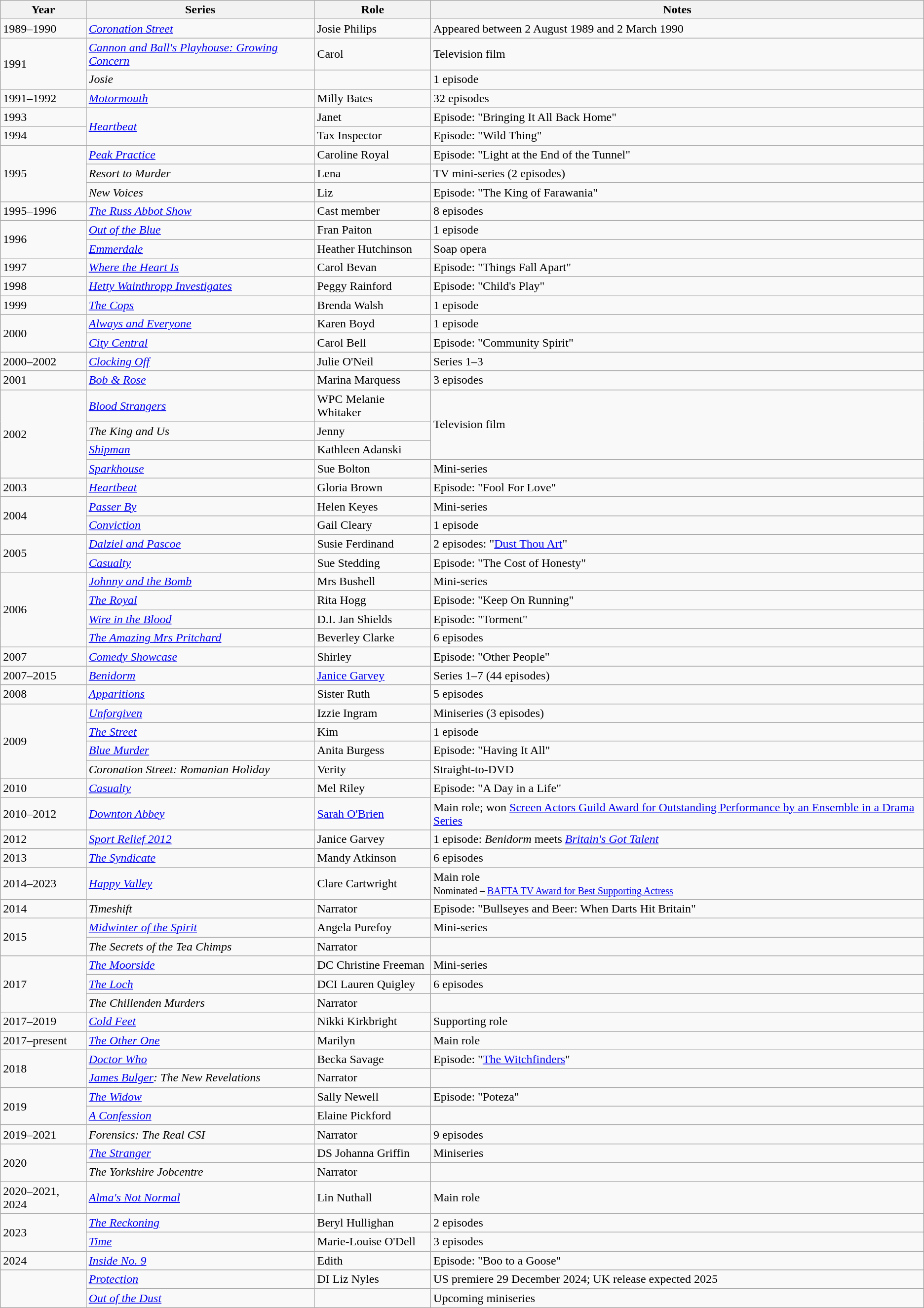<table class="wikitable sortable">
<tr>
<th>Year</th>
<th>Series</th>
<th>Role</th>
<th class="unsortable">Notes</th>
</tr>
<tr>
<td>1989–1990</td>
<td><em><a href='#'>Coronation Street</a></em></td>
<td>Josie Philips</td>
<td>Appeared between 2 August 1989 and 2 March 1990</td>
</tr>
<tr>
<td rowspan=2>1991</td>
<td><em><a href='#'>Cannon and Ball's Playhouse: Growing Concern</a></em></td>
<td>Carol</td>
<td>Television film</td>
</tr>
<tr>
<td><em>Josie</em></td>
<td></td>
<td>1 episode</td>
</tr>
<tr>
<td>1991–1992</td>
<td><em><a href='#'>Motormouth</a></em></td>
<td>Milly Bates</td>
<td>32 episodes</td>
</tr>
<tr>
<td>1993</td>
<td rowspan="2"><em><a href='#'>Heartbeat</a></em></td>
<td>Janet</td>
<td>Episode: "Bringing It All Back Home"</td>
</tr>
<tr>
<td>1994</td>
<td>Tax Inspector</td>
<td>Episode: "Wild Thing"</td>
</tr>
<tr>
<td rowspan=3>1995</td>
<td><em><a href='#'>Peak Practice</a></em></td>
<td>Caroline Royal</td>
<td>Episode: "Light at the End of the Tunnel"</td>
</tr>
<tr>
<td><em>Resort to Murder</em></td>
<td>Lena</td>
<td>TV mini-series (2 episodes)</td>
</tr>
<tr>
<td><em>New Voices</em></td>
<td>Liz</td>
<td>Episode: "The King of Farawania"</td>
</tr>
<tr>
<td>1995–1996</td>
<td><em><a href='#'>The Russ Abbot Show</a></em></td>
<td>Cast member</td>
<td>8 episodes</td>
</tr>
<tr>
<td rowspan=2>1996</td>
<td><em><a href='#'>Out of the Blue</a></em></td>
<td>Fran Paiton</td>
<td>1 episode</td>
</tr>
<tr>
<td><em><a href='#'>Emmerdale</a></em></td>
<td>Heather Hutchinson</td>
<td>Soap opera</td>
</tr>
<tr>
<td>1997</td>
<td><em><a href='#'>Where the Heart Is</a></em></td>
<td>Carol Bevan</td>
<td>Episode: "Things Fall Apart"</td>
</tr>
<tr>
<td>1998</td>
<td><em><a href='#'>Hetty Wainthropp Investigates</a></em></td>
<td>Peggy Rainford</td>
<td>Episode: "Child's Play"</td>
</tr>
<tr>
<td>1999</td>
<td><em><a href='#'>The Cops</a></em></td>
<td>Brenda Walsh</td>
<td>1 episode</td>
</tr>
<tr>
<td rowspan=2>2000</td>
<td><em><a href='#'>Always and Everyone</a></em></td>
<td>Karen Boyd</td>
<td>1 episode</td>
</tr>
<tr>
<td><em><a href='#'>City Central</a></em></td>
<td>Carol Bell</td>
<td>Episode: "Community Spirit"</td>
</tr>
<tr>
<td>2000–2002</td>
<td><em><a href='#'>Clocking Off</a></em></td>
<td>Julie O'Neil</td>
<td>Series 1–3</td>
</tr>
<tr>
<td>2001</td>
<td><em><a href='#'>Bob & Rose</a></em></td>
<td>Marina Marquess</td>
<td>3 episodes</td>
</tr>
<tr>
<td rowspan=4>2002</td>
<td><em><a href='#'>Blood Strangers</a></em></td>
<td>WPC Melanie Whitaker</td>
<td rowspan=3>Television film</td>
</tr>
<tr>
<td><em>The King and Us</em></td>
<td>Jenny</td>
</tr>
<tr>
<td><em><a href='#'>Shipman</a></em></td>
<td>Kathleen Adanski</td>
</tr>
<tr>
<td><em><a href='#'>Sparkhouse</a></em></td>
<td>Sue Bolton</td>
<td>Mini-series</td>
</tr>
<tr>
<td>2003</td>
<td><em><a href='#'>Heartbeat</a></em></td>
<td>Gloria Brown</td>
<td>Episode: "Fool For Love"</td>
</tr>
<tr>
<td rowspan=2>2004</td>
<td><em><a href='#'>Passer By</a></em></td>
<td>Helen Keyes</td>
<td>Mini-series</td>
</tr>
<tr>
<td><em><a href='#'>Conviction</a></em></td>
<td>Gail Cleary</td>
<td>1 episode</td>
</tr>
<tr>
<td rowspan=2>2005</td>
<td><em><a href='#'>Dalziel and Pascoe</a></em></td>
<td>Susie Ferdinand</td>
<td>2 episodes: "<a href='#'>Dust Thou Art</a>"</td>
</tr>
<tr>
<td><em><a href='#'>Casualty</a></em></td>
<td>Sue Stedding</td>
<td>Episode: "The Cost of Honesty"</td>
</tr>
<tr>
<td rowspan=4>2006</td>
<td><em><a href='#'>Johnny and the Bomb</a></em></td>
<td>Mrs Bushell</td>
<td>Mini-series</td>
</tr>
<tr>
<td><em><a href='#'>The Royal</a></em></td>
<td>Rita Hogg</td>
<td>Episode: "Keep On Running"</td>
</tr>
<tr>
<td><em><a href='#'>Wire in the Blood</a></em></td>
<td>D.I. Jan Shields</td>
<td>Episode: "Torment"</td>
</tr>
<tr>
<td><em><a href='#'>The Amazing Mrs Pritchard</a></em></td>
<td>Beverley Clarke</td>
<td>6 episodes</td>
</tr>
<tr>
<td>2007</td>
<td><em><a href='#'>Comedy Showcase</a></em></td>
<td>Shirley</td>
<td>Episode: "Other People"</td>
</tr>
<tr>
<td>2007–2015</td>
<td><em><a href='#'>Benidorm</a></em></td>
<td><a href='#'>Janice Garvey</a></td>
<td>Series 1–7 (44 episodes)</td>
</tr>
<tr>
<td>2008</td>
<td><em><a href='#'>Apparitions</a></em></td>
<td>Sister Ruth</td>
<td>5 episodes</td>
</tr>
<tr>
<td rowspan=4>2009</td>
<td><em><a href='#'>Unforgiven</a></em></td>
<td>Izzie Ingram</td>
<td>Miniseries (3 episodes)</td>
</tr>
<tr>
<td><em><a href='#'>The Street</a></em></td>
<td>Kim</td>
<td>1 episode</td>
</tr>
<tr>
<td><em><a href='#'>Blue Murder</a></em></td>
<td>Anita Burgess</td>
<td>Episode: "Having It All"</td>
</tr>
<tr>
<td><em>Coronation Street: Romanian Holiday</em></td>
<td>Verity</td>
<td>Straight-to-DVD</td>
</tr>
<tr>
<td>2010</td>
<td><em><a href='#'>Casualty</a></em></td>
<td>Mel Riley</td>
<td>Episode: "A Day in a Life"</td>
</tr>
<tr>
<td>2010–2012</td>
<td><em><a href='#'>Downton Abbey</a></em></td>
<td><a href='#'>Sarah O'Brien</a></td>
<td>Main role; won <a href='#'>Screen Actors Guild Award for Outstanding Performance by an Ensemble in a Drama Series</a></td>
</tr>
<tr>
<td>2012</td>
<td><em><a href='#'>Sport Relief 2012</a></em></td>
<td>Janice Garvey</td>
<td>1 episode: <em>Benidorm</em> meets <em><a href='#'>Britain's Got Talent</a></em></td>
</tr>
<tr>
<td>2013</td>
<td><em><a href='#'>The Syndicate</a></em></td>
<td>Mandy Atkinson</td>
<td>6 episodes</td>
</tr>
<tr>
<td>2014–2023</td>
<td><em><a href='#'>Happy Valley</a></em></td>
<td>Clare Cartwright</td>
<td>Main role<br><small>Nominated – <a href='#'>BAFTA TV Award for Best Supporting Actress</a></small></td>
</tr>
<tr>
<td>2014</td>
<td><em>Timeshift</em></td>
<td>Narrator</td>
<td>Episode: "Bullseyes and Beer: When Darts Hit Britain"</td>
</tr>
<tr>
<td rowspan="2">2015</td>
<td><em><a href='#'>Midwinter of the Spirit</a></em></td>
<td>Angela Purefoy</td>
<td>Mini-series</td>
</tr>
<tr>
<td><em>The Secrets of the Tea Chimps</em></td>
<td>Narrator</td>
<td></td>
</tr>
<tr>
<td rowspan="3">2017</td>
<td><em><a href='#'>The Moorside</a></em></td>
<td>DC Christine Freeman</td>
<td>Mini-series</td>
</tr>
<tr>
<td><em><a href='#'>The Loch</a></em></td>
<td>DCI Lauren Quigley</td>
<td>6 episodes</td>
</tr>
<tr>
<td><em>The Chillenden Murders</em></td>
<td>Narrator</td>
<td></td>
</tr>
<tr>
<td>2017–2019</td>
<td><em><a href='#'>Cold Feet</a></em></td>
<td>Nikki Kirkbright</td>
<td>Supporting role</td>
</tr>
<tr>
<td>2017–present</td>
<td><em><a href='#'>The Other One</a></em></td>
<td>Marilyn</td>
<td>Main role</td>
</tr>
<tr>
<td rowspan="2">2018</td>
<td><em><a href='#'>Doctor Who</a></em></td>
<td>Becka Savage</td>
<td>Episode: "<a href='#'>The Witchfinders</a>"</td>
</tr>
<tr>
<td><em><a href='#'>James Bulger</a>: The New Revelations</em></td>
<td>Narrator</td>
<td></td>
</tr>
<tr>
<td rowspan=2>2019</td>
<td><em><a href='#'>The Widow</a></em></td>
<td>Sally Newell</td>
<td>Episode: "Poteza"</td>
</tr>
<tr>
<td><em><a href='#'>A Confession</a></em></td>
<td>Elaine Pickford</td>
<td></td>
</tr>
<tr>
<td>2019–2021</td>
<td><em>Forensics: The Real CSI</em></td>
<td>Narrator</td>
<td>9 episodes</td>
</tr>
<tr>
<td rowspan="2">2020</td>
<td><em><a href='#'>The Stranger</a></em></td>
<td>DS Johanna Griffin</td>
<td>Miniseries</td>
</tr>
<tr>
<td><em>The Yorkshire Jobcentre</em></td>
<td>Narrator</td>
<td></td>
</tr>
<tr>
<td>2020–2021, 2024</td>
<td><em><a href='#'>Alma's Not Normal</a></em></td>
<td>Lin Nuthall</td>
<td>Main role</td>
</tr>
<tr>
<td rowspan="2">2023</td>
<td><em><a href='#'>The Reckoning</a></em></td>
<td>Beryl Hullighan</td>
<td>2 episodes</td>
</tr>
<tr>
<td><em><a href='#'>Time</a></em></td>
<td>Marie-Louise O'Dell</td>
<td>3 episodes</td>
</tr>
<tr>
<td>2024</td>
<td><em><a href='#'>Inside No. 9</a></em></td>
<td>Edith</td>
<td>Episode: "Boo to a Goose"</td>
</tr>
<tr>
<td rowspan="2"></td>
<td><em><a href='#'>Protection</a></em></td>
<td>DI Liz Nyles</td>
<td>US premiere 29 December 2024; UK release expected 2025</td>
</tr>
<tr>
<td><em><a href='#'>Out of the Dust</a></em></td>
<td></td>
<td>Upcoming miniseries</td>
</tr>
</table>
